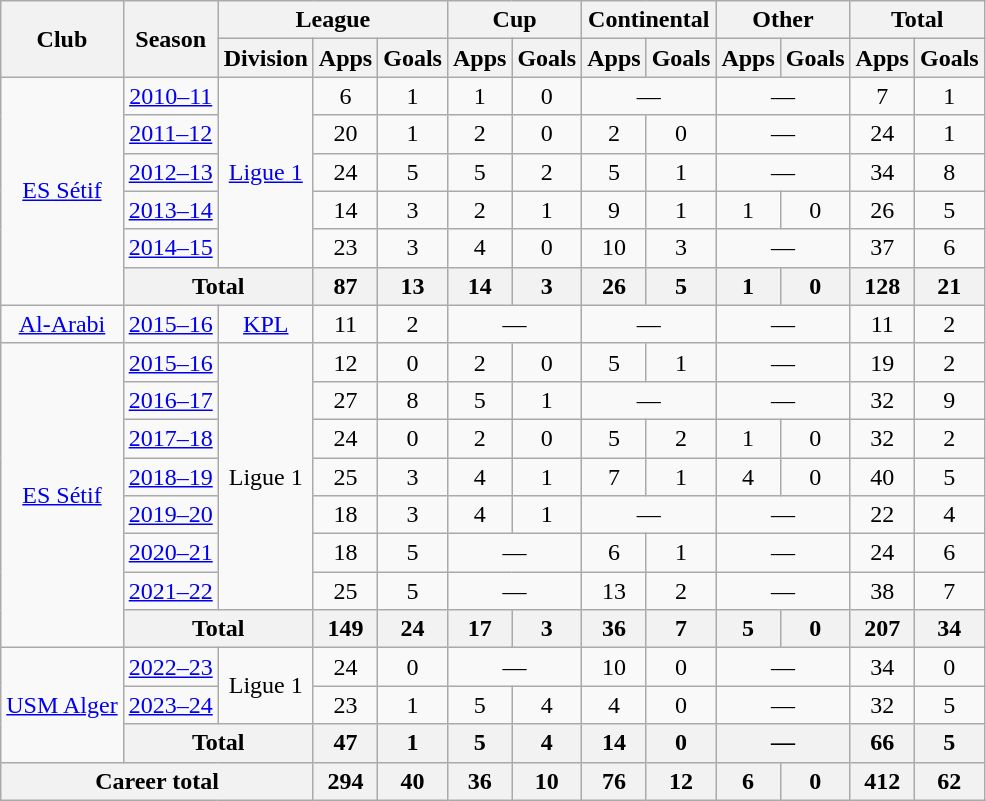<table class="wikitable" style="text-align: center;">
<tr>
<th rowspan="2">Club</th>
<th rowspan="2">Season</th>
<th colspan="3">League</th>
<th colspan="2">Cup</th>
<th colspan="2">Continental</th>
<th colspan="2">Other</th>
<th colspan="2">Total</th>
</tr>
<tr>
<th>Division</th>
<th>Apps</th>
<th>Goals</th>
<th>Apps</th>
<th>Goals</th>
<th>Apps</th>
<th>Goals</th>
<th>Apps</th>
<th>Goals</th>
<th>Apps</th>
<th>Goals</th>
</tr>
<tr>
<td rowspan=6><a href='#'>ES Sétif</a></td>
<td><a href='#'>2010–11</a></td>
<td rowspan=5><a href='#'>Ligue 1</a></td>
<td>6</td>
<td>1</td>
<td>1</td>
<td>0</td>
<td colspan=2>—</td>
<td colspan=2>—</td>
<td>7</td>
<td>1</td>
</tr>
<tr>
<td><a href='#'>2011–12</a></td>
<td>20</td>
<td>1</td>
<td>2</td>
<td>0</td>
<td>2</td>
<td>0</td>
<td colspan=2>—</td>
<td>24</td>
<td>1</td>
</tr>
<tr>
<td><a href='#'>2012–13</a></td>
<td>24</td>
<td>5</td>
<td>5</td>
<td>2</td>
<td>5</td>
<td>1</td>
<td colspan=2>—</td>
<td>34</td>
<td>8</td>
</tr>
<tr>
<td><a href='#'>2013–14</a></td>
<td>14</td>
<td>3</td>
<td>2</td>
<td>1</td>
<td>9</td>
<td>1</td>
<td>1</td>
<td>0</td>
<td>26</td>
<td>5</td>
</tr>
<tr>
<td><a href='#'>2014–15</a></td>
<td>23</td>
<td>3</td>
<td>4</td>
<td>0</td>
<td>10</td>
<td>3</td>
<td colspan=2>—</td>
<td>37</td>
<td>6</td>
</tr>
<tr>
<th colspan="2">Total</th>
<th>87</th>
<th>13</th>
<th>14</th>
<th>3</th>
<th>26</th>
<th>5</th>
<th>1</th>
<th>0</th>
<th>128</th>
<th>21</th>
</tr>
<tr>
<td><a href='#'>Al-Arabi</a></td>
<td><a href='#'>2015–16</a></td>
<td><a href='#'>KPL</a></td>
<td>11</td>
<td>2</td>
<td colspan=2>—</td>
<td colspan=2>—</td>
<td colspan=2>—</td>
<td>11</td>
<td>2</td>
</tr>
<tr>
<td rowspan=8><a href='#'>ES Sétif</a></td>
<td><a href='#'>2015–16</a></td>
<td rowspan=7>Ligue 1</td>
<td>12</td>
<td>0</td>
<td>2</td>
<td>0</td>
<td>5</td>
<td>1</td>
<td colspan=2>—</td>
<td>19</td>
<td>2</td>
</tr>
<tr>
<td><a href='#'>2016–17</a></td>
<td>27</td>
<td>8</td>
<td>5</td>
<td>1</td>
<td colspan=2>—</td>
<td colspan=2>—</td>
<td>32</td>
<td>9</td>
</tr>
<tr>
<td><a href='#'>2017–18</a></td>
<td>24</td>
<td>0</td>
<td>2</td>
<td>0</td>
<td>5</td>
<td>2</td>
<td>1</td>
<td>0</td>
<td>32</td>
<td>2</td>
</tr>
<tr>
<td><a href='#'>2018–19</a></td>
<td>25</td>
<td>3</td>
<td>4</td>
<td>1</td>
<td>7</td>
<td>1</td>
<td>4</td>
<td>0</td>
<td>40</td>
<td>5</td>
</tr>
<tr>
<td><a href='#'>2019–20</a></td>
<td>18</td>
<td>3</td>
<td>4</td>
<td>1</td>
<td colspan=2>—</td>
<td colspan=2>—</td>
<td>22</td>
<td>4</td>
</tr>
<tr>
<td><a href='#'>2020–21</a></td>
<td>18</td>
<td>5</td>
<td colspan=2>—</td>
<td>6</td>
<td>1</td>
<td colspan=2>—</td>
<td>24</td>
<td>6</td>
</tr>
<tr>
<td><a href='#'>2021–22</a></td>
<td>25</td>
<td>5</td>
<td colspan=2>—</td>
<td>13</td>
<td>2</td>
<td colspan=2>—</td>
<td>38</td>
<td>7</td>
</tr>
<tr>
<th colspan="2">Total</th>
<th>149</th>
<th>24</th>
<th>17</th>
<th>3</th>
<th>36</th>
<th>7</th>
<th>5</th>
<th>0</th>
<th>207</th>
<th>34</th>
</tr>
<tr>
<td rowspan=3><a href='#'>USM Alger</a></td>
<td><a href='#'>2022–23</a></td>
<td rowspan=2>Ligue 1</td>
<td>24</td>
<td>0</td>
<td colspan=2>—</td>
<td>10</td>
<td>0</td>
<td colspan=2>—</td>
<td>34</td>
<td>0</td>
</tr>
<tr>
<td><a href='#'>2023–24</a></td>
<td>23</td>
<td>1</td>
<td>5</td>
<td>4</td>
<td>4</td>
<td>0</td>
<td colspan=2>—</td>
<td>32</td>
<td>5</td>
</tr>
<tr>
<th colspan="2">Total</th>
<th>47</th>
<th>1</th>
<th>5</th>
<th>4</th>
<th>14</th>
<th>0</th>
<th colspan=2>—</th>
<th>66</th>
<th>5</th>
</tr>
<tr>
<th colspan="3">Career total</th>
<th>294</th>
<th>40</th>
<th>36</th>
<th>10</th>
<th>76</th>
<th>12</th>
<th>6</th>
<th>0</th>
<th>412</th>
<th>62</th>
</tr>
</table>
